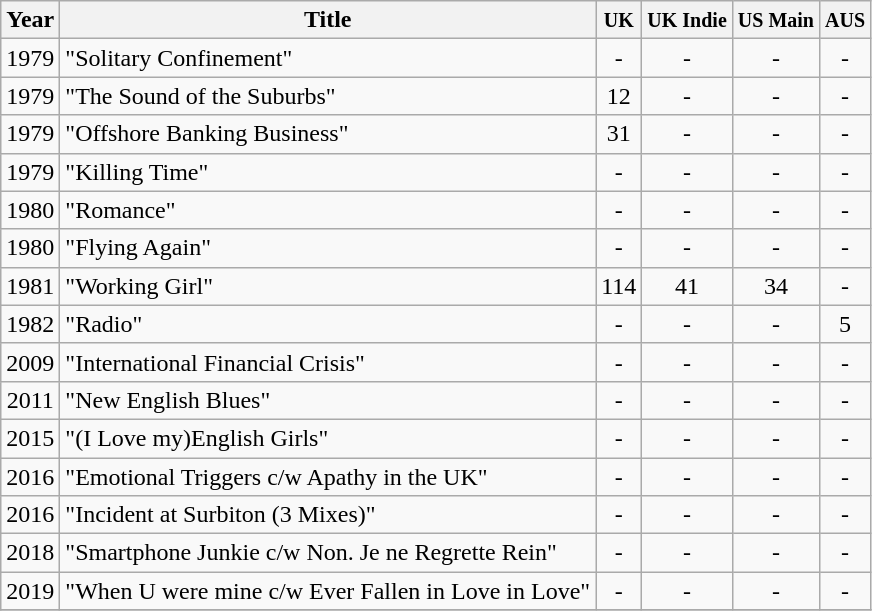<table class="wikitable">
<tr>
<th style="text-align: center;">Year</th>
<th style="text-align: center;">Title</th>
<th style="text-align: center;"><small>UK</small></th>
<th style="text-align: center;"><small>UK Indie</small></th>
<th style="text-align: center;"><small>US Main</small></th>
<th style="text-align: center;"><small>AUS</small></th>
</tr>
<tr>
<td style="text-align: center;">1979</td>
<td>"Solitary Confinement"</td>
<td style="text-align: center;">-</td>
<td style="text-align: center;">-</td>
<td style="text-align: center;">-</td>
<td style="text-align: center;">-</td>
</tr>
<tr>
<td style="text-align: center;">1979</td>
<td>"The Sound of the Suburbs"</td>
<td style="text-align: center;">12</td>
<td style="text-align: center;">-</td>
<td style="text-align: center;">-</td>
<td style="text-align: center;">-</td>
</tr>
<tr>
<td style="text-align: center;">1979</td>
<td>"Offshore Banking Business"</td>
<td style="text-align: center;">31</td>
<td style="text-align: center;">-</td>
<td style="text-align: center;">-</td>
<td style="text-align: center;">-</td>
</tr>
<tr>
<td style="text-align: center;">1979</td>
<td>"Killing Time"</td>
<td style="text-align: center;">-</td>
<td style="text-align: center;">-</td>
<td style="text-align: center;">-</td>
<td style="text-align: center;">-</td>
</tr>
<tr>
<td style="text-align: center;">1980</td>
<td>"Romance"</td>
<td style="text-align: center;">-</td>
<td style="text-align: center;">-</td>
<td style="text-align: center;">-</td>
<td style="text-align: center;">-</td>
</tr>
<tr>
<td style="text-align: center;">1980</td>
<td>"Flying Again"</td>
<td style="text-align: center;">-</td>
<td style="text-align: center;">-</td>
<td style="text-align: center;">-</td>
<td style="text-align: center;">-</td>
</tr>
<tr>
<td style="text-align: center;">1981</td>
<td>"Working Girl"</td>
<td style="text-align: center;">114</td>
<td style="text-align: center;">41</td>
<td style="text-align: center;">34</td>
<td style="text-align: center;">-</td>
</tr>
<tr>
<td style="text-align: center;">1982</td>
<td>"Radio"</td>
<td style="text-align: center;">-</td>
<td style="text-align: center;">-</td>
<td style="text-align: center;">-</td>
<td style="text-align: center;">5</td>
</tr>
<tr>
<td style="text-align: center;">2009</td>
<td>"International Financial Crisis"</td>
<td style="text-align: center;">-</td>
<td style="text-align: center;">-</td>
<td style="text-align: center;">-</td>
<td style="text-align: center;">-</td>
</tr>
<tr>
<td style="text-align: center;">2011</td>
<td>"New English Blues"</td>
<td style="text-align: center;">-</td>
<td style="text-align: center;">-</td>
<td style="text-align: center;">-</td>
<td style="text-align: center;">-</td>
</tr>
<tr>
<td style="text-align: center;">2015</td>
<td>"(I Love my)English Girls"</td>
<td style="text-align: center;">-</td>
<td style="text-align: center;">-</td>
<td style="text-align: center;">-</td>
<td style="text-align: center;">-</td>
</tr>
<tr>
<td style="text-align: center;">2016</td>
<td>"Emotional Triggers c/w Apathy in the UK"</td>
<td style="text-align: center;">-</td>
<td style="text-align: center;">-</td>
<td style="text-align: center;">-</td>
<td style="text-align: center;">-</td>
</tr>
<tr>
<td style="text-align: center;">2016</td>
<td>"Incident at Surbiton (3 Mixes)"</td>
<td style="text-align: center;">-</td>
<td style="text-align: center;">-</td>
<td style="text-align: center;">-</td>
<td style="text-align: center;">-</td>
</tr>
<tr>
<td style="text-align: center;">2018</td>
<td>"Smartphone Junkie c/w Non. Je ne Regrette Rein"</td>
<td style="text-align: center;">-</td>
<td style="text-align: center;">-</td>
<td style="text-align: center;">-</td>
<td style="text-align: center;">-</td>
</tr>
<tr>
<td style="text-align: center;">2019</td>
<td>"When U were mine c/w Ever Fallen in Love in Love"</td>
<td style="text-align: center;">-</td>
<td style="text-align: center;">-</td>
<td style="text-align: center;">-</td>
<td style="text-align: center;">-</td>
</tr>
<tr>
</tr>
</table>
